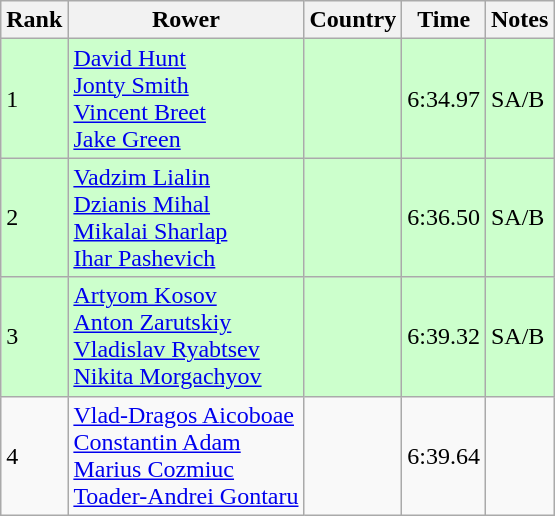<table class="wikitable">
<tr>
<th>Rank</th>
<th>Rower</th>
<th>Country</th>
<th>Time</th>
<th>Notes</th>
</tr>
<tr bgcolor=ccffcc>
<td>1</td>
<td><a href='#'>David Hunt</a><br><a href='#'>Jonty Smith</a><br><a href='#'>Vincent Breet</a><br><a href='#'>Jake Green</a></td>
<td></td>
<td>6:34.97</td>
<td>SA/B</td>
</tr>
<tr bgcolor=ccffcc>
<td>2</td>
<td><a href='#'>Vadzim Lialin</a><br><a href='#'>Dzianis Mihal</a><br><a href='#'>Mikalai Sharlap</a><br><a href='#'>Ihar Pashevich</a></td>
<td></td>
<td>6:36.50</td>
<td>SA/B</td>
</tr>
<tr bgcolor=ccffcc>
<td>3</td>
<td><a href='#'>Artyom Kosov</a><br><a href='#'>Anton Zarutskiy</a><br><a href='#'>Vladislav Ryabtsev</a><br><a href='#'>Nikita Morgachyov</a></td>
<td></td>
<td>6:39.32</td>
<td>SA/B</td>
</tr>
<tr>
<td>4</td>
<td><a href='#'>Vlad-Dragos Aicoboae</a><br><a href='#'>Constantin Adam</a><br><a href='#'>Marius Cozmiuc</a><br><a href='#'>Toader-Andrei Gontaru</a></td>
<td></td>
<td>6:39.64</td>
<td></td>
</tr>
</table>
